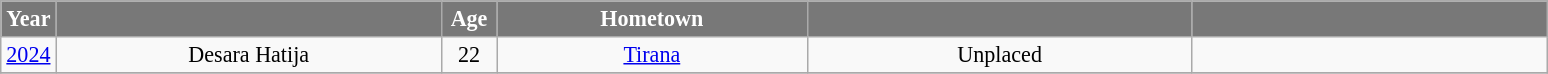<table class="wikitable" style="font-size: 92%; text-align:center">
<tr>
<th width="30" style="background-color:#787878;color:#FFFFFF;">Year</th>
<th width="250" style="background-color:#787878;color:#FFFFFF;"></th>
<th width="30" style="background-color:#787878;color:#FFFFFF;">Age</th>
<th width="200" style="background-color:#787878;color:#FFFFFF;">Hometown</th>
<th width="250" style="background-color:#787878;color:#FFFFFF;"></th>
<th width="230" style="background-color:#787878;color:#FFFFFF;"></th>
</tr>
<tr>
<td><a href='#'>2024</a></td>
<td>Desara Hatija</td>
<td>22</td>
<td><a href='#'>Tirana</a></td>
<td>Unplaced</td>
<td></td>
</tr>
<tr>
</tr>
</table>
